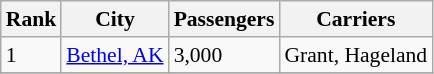<table class="wikitable" style="font-size: 90%" width= align=>
<tr>
<th>Rank</th>
<th>City</th>
<th>Passengers</th>
<th>Carriers</th>
</tr>
<tr>
<td>1</td>
<td> <a href='#'>Bethel, AK</a></td>
<td>3,000</td>
<td>Grant, Hageland</td>
</tr>
<tr>
</tr>
</table>
